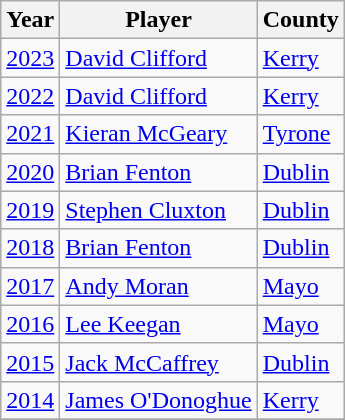<table class="sortable wikitable">
<tr>
<th>Year</th>
<th>Player</th>
<th>County</th>
</tr>
<tr>
<td rowspan="1" align="center"><a href='#'>2023</a></td>
<td> <a href='#'>David Clifford</a></td>
<td><a href='#'>Kerry</a></td>
</tr>
<tr>
<td rowspan="1" align="center"><a href='#'>2022</a></td>
<td> <a href='#'>David Clifford</a></td>
<td><a href='#'>Kerry</a></td>
</tr>
<tr>
<td rowspan="1" align="center"><a href='#'>2021</a></td>
<td> <a href='#'>Kieran McGeary</a></td>
<td><a href='#'>Tyrone</a></td>
</tr>
<tr>
<td rowspan="1" align="center"><a href='#'>2020</a></td>
<td> <a href='#'>Brian Fenton</a></td>
<td><a href='#'>Dublin</a></td>
</tr>
<tr>
<td rowspan="1" align="center"><a href='#'>2019</a></td>
<td> <a href='#'>Stephen Cluxton</a></td>
<td><a href='#'>Dublin</a></td>
</tr>
<tr>
<td rowspan="1" align="center"><a href='#'>2018</a></td>
<td> <a href='#'>Brian Fenton</a></td>
<td><a href='#'>Dublin</a></td>
</tr>
<tr>
<td rowspan="1" align="center"><a href='#'>2017</a></td>
<td> <a href='#'>Andy Moran</a></td>
<td><a href='#'>Mayo</a></td>
</tr>
<tr>
<td rowspan="1" align="center"><a href='#'>2016</a></td>
<td> <a href='#'>Lee Keegan</a></td>
<td><a href='#'>Mayo</a></td>
</tr>
<tr>
<td rowspan="1" align="center"><a href='#'>2015</a></td>
<td> <a href='#'>Jack McCaffrey</a></td>
<td><a href='#'>Dublin</a></td>
</tr>
<tr>
<td rowspan="1" align="center"><a href='#'>2014</a></td>
<td> <a href='#'>James O'Donoghue</a></td>
<td><a href='#'>Kerry</a></td>
</tr>
<tr>
</tr>
</table>
